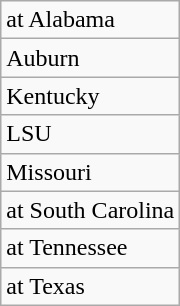<table class="wikitable">
<tr>
<td>at Alabama</td>
</tr>
<tr>
<td>Auburn</td>
</tr>
<tr>
<td>Kentucky</td>
</tr>
<tr>
<td>LSU</td>
</tr>
<tr>
<td>Missouri</td>
</tr>
<tr>
<td>at South Carolina</td>
</tr>
<tr>
<td>at Tennessee</td>
</tr>
<tr>
<td>at Texas</td>
</tr>
</table>
